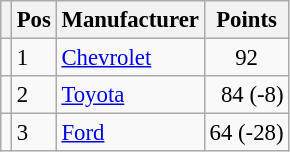<table class="wikitable" style="font-size: 95%;">
<tr>
<th></th>
<th>Pos</th>
<th>Manufacturer</th>
<th>Points</th>
</tr>
<tr>
<td align="left"></td>
<td>1</td>
<td><a href='#'>Chevrolet</a></td>
<td style="text-align:center;">92</td>
</tr>
<tr>
<td align="left"></td>
<td>2</td>
<td><a href='#'>Toyota</a></td>
<td style="text-align:right;">84 (-8)</td>
</tr>
<tr>
<td align="left"></td>
<td>3</td>
<td><a href='#'>Ford</a></td>
<td style="text-align:right;">64 (-28)</td>
</tr>
</table>
